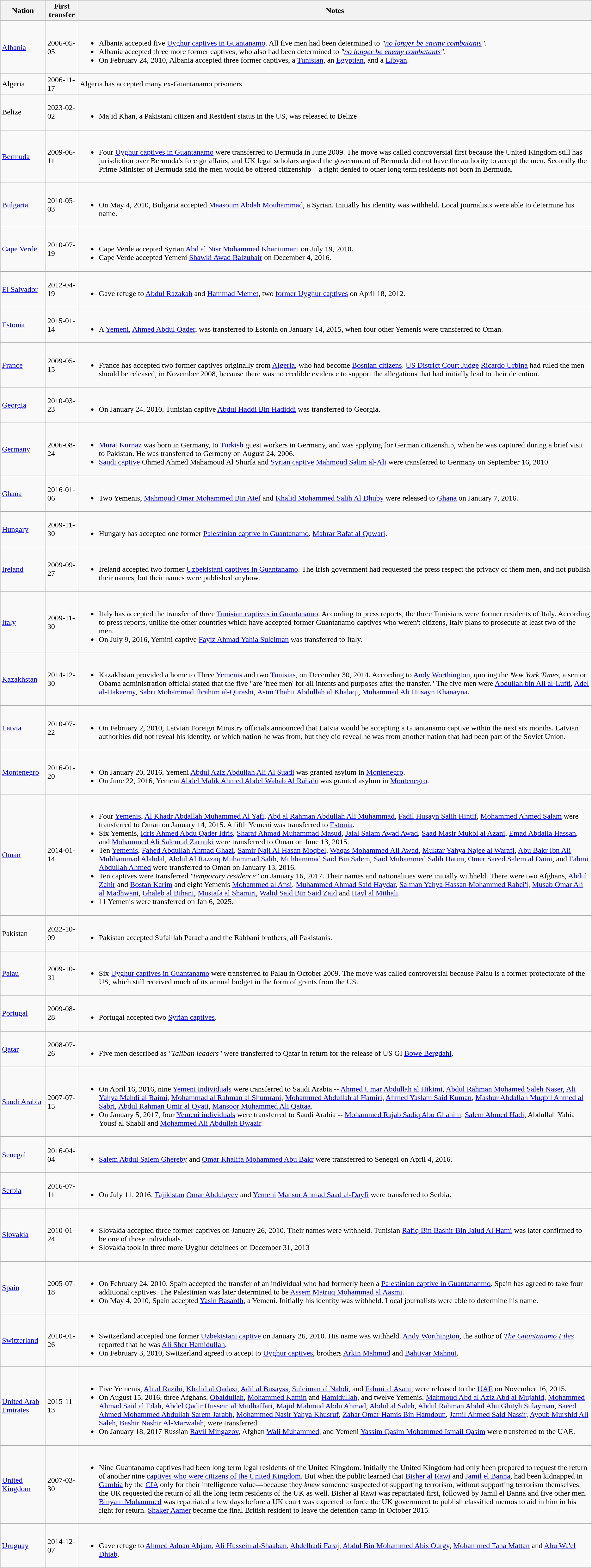<table class="wikitable sortable">
<tr>
<th>Nation</th>
<th>First transfer</th>
<th class="unsortable">Notes</th>
</tr>
<tr>
<td><a href='#'>Albania</a></td>
<td>2006-05-05</td>
<td><br><ul><li>Albania accepted five <a href='#'>Uyghur captives in Guantanamo</a>.  All five men had been determined to <em>"<a href='#'>no longer be enemy combatants</a>"</em>.</li><li>Albania accepted three more former captives, who also had been determined to <em>"<a href='#'>no longer be enemy combatants</a>"</em>.</li><li>On February 24, 2010, Albania accepted three former captives, a <a href='#'>Tunisian</a>, an <a href='#'>Egyptian</a>, and a <a href='#'>Libyan</a>.</li></ul></td>
</tr>
<tr>
<td>Algeria</td>
<td>2006-11-17</td>
<td>Algeria has accepted many ex-Guantanamo prisoners</td>
</tr>
<tr>
<td>Belize</td>
<td>2023-02-02</td>
<td><br><ul><li>Majid Khan, a Pakistani citizen and Resident status in the US, was released to Belize</li></ul></td>
</tr>
<tr>
<td><a href='#'>Bermuda</a></td>
<td>2009-06-11</td>
<td><br><ul><li>Four <a href='#'>Uyghur captives in Guantanamo</a> were transferred to Bermuda in June 2009.  The move was called controversial first because the United Kingdom still has jurisdiction over Bermuda's foreign affairs, and UK legal scholars argued the government of Bermuda did not have the authority to accept the men.  Secondly the Prime Minister of Bermuda said the men would be offered citizenship—a right denied to other long term residents not born in Bermuda.</li></ul></td>
</tr>
<tr>
<td><a href='#'>Bulgaria</a></td>
<td>2010-05-03</td>
<td><br><ul><li>On May 4, 2010, Bulgaria accepted <a href='#'>Maasoum Abdah Mouhammad</a>, a Syrian. Initially his identity was withheld. Local journalists were able to determine his name.</li></ul></td>
</tr>
<tr>
<td><a href='#'>Cape Verde</a></td>
<td>2010-07-19</td>
<td><br><ul><li>Cape Verde accepted Syrian <a href='#'>Abd al Nisr Mohammed Khantumani</a> on July 19, 2010.</li><li>Cape Verde accepted Yemeni <a href='#'>Shawki Awad Balzuhair</a> on December 4, 2016.</li></ul></td>
</tr>
<tr>
<td><a href='#'>El Salvador</a></td>
<td>2012-04-19</td>
<td><br><ul><li>Gave refuge to <a href='#'>Abdul Razakah</a> and <a href='#'>Hammad Memet</a>, two <a href='#'>former Uyghur captives</a> on April 18, 2012.</li></ul></td>
</tr>
<tr>
<td><a href='#'>Estonia</a></td>
<td>2015-01-14</td>
<td><br><ul><li>A <a href='#'>Yemeni</a>, <a href='#'>Ahmed Abdul Qader</a>, was transferred to Estonia on January 14, 2015, when four other Yemenis were transferred to Oman.</li></ul></td>
</tr>
<tr>
<td><a href='#'>France</a></td>
<td>2009-05-15</td>
<td><br><ul><li>France has accepted two former captives originally from <a href='#'>Algeria</a>, who had become <a href='#'>Bosnian citizens</a>.  <a href='#'>US District Court Judge</a> <a href='#'>Ricardo Urbina</a> had ruled the men should be released, in November 2008, because there was no credible evidence to support the allegations that had initially lead to their detention.</li></ul></td>
</tr>
<tr>
<td><a href='#'>Georgia</a></td>
<td>2010-03-23</td>
<td><br><ul><li>On January 24, 2010, Tunisian captive <a href='#'>Abdul Haddi Bin Hadiddi</a> was transferred to Georgia.</li></ul></td>
</tr>
<tr>
<td><a href='#'>Germany</a></td>
<td>2006-08-24</td>
<td><br><ul><li><a href='#'>Murat Kurnaz</a> was born in Germany, to <a href='#'>Turkish</a> guest workers in Germany, and was applying for German citizenship, when he was captured during a brief visit to Pakistan. He was transferred to Germany on August 24, 2006.</li><li><a href='#'>Saudi captive</a> Ohmed Ahmed Mahamoud Al Shurfa and <a href='#'>Syrian captive</a> <a href='#'>Mahmoud Salim al-Ali</a> were transferred to Germany on September 16, 2010.</li></ul></td>
</tr>
<tr>
<td><a href='#'>Ghana</a></td>
<td>2016-01-06</td>
<td><br><ul><li>Two Yemenis, <a href='#'>Mahmoud Omar Mohammed Bin Atef</a> and <a href='#'>Khalid Mohammed Salih Al Dhuby</a> were released to <a href='#'>Ghana</a> on January 7, 2016.</li></ul></td>
</tr>
<tr>
<td><a href='#'>Hungary</a></td>
<td>2009-11-30</td>
<td><br><ul><li>Hungary has accepted one former <a href='#'>Palestinian captive in Guantanamo</a>, <a href='#'>Mahrar Rafat al Quwari</a>.</li></ul></td>
</tr>
<tr>
<td><a href='#'>Ireland</a></td>
<td>2009-09-27</td>
<td><br><ul><li>Ireland accepted two former <a href='#'>Uzbekistani captives in Guantanamo</a>.  The Irish government had requested the press respect the privacy of them men, and not publish their names, but their names were published anyhow.</li></ul></td>
</tr>
<tr>
<td><a href='#'>Italy</a></td>
<td>2009-11-30</td>
<td><br><ul><li>Italy has accepted the transfer of three <a href='#'>Tunisian captives in Guantanamo</a>. According to press reports, the three Tunisians were former residents of Italy. According to press reports, unlike the other countries which have accepted former Guantanamo captives who weren't citizens, Italy plans to prosecute at least two of the men.</li><li>On July 9, 2016, Yemini captive <a href='#'>Fayiz Ahmad Yahia Suleiman</a> was transferred to Italy.</li></ul></td>
</tr>
<tr>
<td><a href='#'>Kazakhstan</a></td>
<td>2014-12-30</td>
<td><br><ul><li>Kazakhstan provided a home to Three <a href='#'>Yemenis</a> and two <a href='#'>Tunisias</a>, on December 30, 2014. According to <a href='#'>Andy Worthington</a>, quoting the <em>New York Times</em>, a senior Obama administration official stated that the five "are 'free men' for all intents and purposes after the transfer." The five men were <a href='#'>Abdullah bin Ali al-Lufti</a>, <a href='#'>Adel al-Hakeemy</a>, <a href='#'>Sabri Mohammad Ibrahim al-Qurashi</a>, <a href='#'>Asim Thahit Abdullah al Khalaqi</a>, <a href='#'>Muhammad Ali Husayn Khanayna</a>.</li></ul></td>
</tr>
<tr>
<td><a href='#'>Latvia</a></td>
<td>2010-07-22</td>
<td><br><ul><li>On February 2, 2010, Latvian Foreign Ministry officials announced that Latvia would be accepting a Guantanamo captive within the next six months. Latvian authorities did not reveal his identity, or which nation he was from, but they did reveal he was from another nation that had been part of the Soviet Union.</li></ul></td>
</tr>
<tr>
<td><a href='#'>Montenegro</a></td>
<td>2016-01-20</td>
<td><br><ul><li>On January 20, 2016, Yemeni <a href='#'>Abdul Aziz Abdullah Ali Al Suadi</a> was granted asylum in <a href='#'>Montenegro</a>.</li><li>On June 22, 2016, Yemeni <a href='#'>Abdel Malik Ahmed Abdel Wahab Al Rahabi</a> was granted asylum in <a href='#'>Montenegro</a>.</li></ul></td>
</tr>
<tr>
<td><a href='#'>Oman</a></td>
<td>2014-01-14</td>
<td><br><ul><li>Four <a href='#'>Yemenis</a>, <a href='#'>Al Khadr Abdallah Muhammed Al Yafi</a>, <a href='#'>Abd al Rahman Abdullah Ali Muhammad</a>, <a href='#'>Fadil Husayn Salih Hintif</a>, <a href='#'>Mohammed Ahmed Salam</a> were transferred to Oman on January 14, 2015. A fifth Yemeni was transferred to <a href='#'>Estonia</a>.</li><li>Six Yemenis, <a href='#'>Idris Ahmed Abdu Qader Idris</a>, <a href='#'>Sharaf Ahmad Muhammad Masud</a>, <a href='#'>Jalal Salam Awad Awad</a>, <a href='#'>Saad Masir Mukbl al Azani</a>, <a href='#'>Emad Abdalla Hassan</a>, and <a href='#'>Mohammed Ali Salem al Zarnuki</a> were transferred to Oman on June 13, 2015.</li><li>Ten <a href='#'>Yemenis</a>, <a href='#'>Fahed Abdullah Ahmad Ghazi</a>, <a href='#'>Samir Naji Al Hasan Moqbel</a>, <a href='#'>Waqas Mohammed Ali Awad</a>, <a href='#'>Muktar Yahya Najee al Warafi</a>, <a href='#'>Abu Bakr Ibn Ali Muhhammad Alahdal</a>, <a href='#'>Abdul Al Razzaq Muhammad Salih</a>, <a href='#'>Muhhammad Said Bin Salem</a>, <a href='#'>Said Muhammed Salih Hatim</a>, <a href='#'>Omer Saeed Salem al Daini</a>, and <a href='#'>Fahmi Abdullah Ahmed</a> were transferred to Oman on January 13, 2016.</li><li>Ten captives were transferred <em>"temporary residence"</em> on January 16, 2017. Their names and nationalities were initially withheld.  There were two Afghans, <a href='#'>Abdul Zahir</a> and <a href='#'>Bostan Karim</a> and eight Yemenis <a href='#'>Mohammed al Ansi</a>, <a href='#'>Muhammed Ahmad Said Haydar</a>, <a href='#'>Salman Yahya Hassan Mohammed Rabei'i</a>, <a href='#'>Musab Omar Ali al Madhwani</a>, <a href='#'>Ghaleb al Bihani</a>, <a href='#'>Mustafa al Shamiri</a>, <a href='#'>Walid Said Bin Said Zaid</a> and <a href='#'>Hayl al Mithali</a>.</li><li>11 Yemenis were transferred on Jan 6, 2025.</li></ul></td>
</tr>
<tr>
<td>Pakistan</td>
<td>2022-10-09</td>
<td><br><ul><li>Pakistan accepted Sufaillah Paracha and the Rabbani brothers, all Pakistanis.</li></ul></td>
</tr>
<tr>
<td><a href='#'>Palau</a></td>
<td>2009-10-31</td>
<td><br><ul><li>Six <a href='#'>Uyghur captives in Guantanamo</a> were transferred to Palau in October 2009.  The move was called controversial because Palau is a former protectorate of the US, which still received much of its annual budget in the form of grants from the US.</li></ul></td>
</tr>
<tr>
<td><a href='#'>Portugal</a></td>
<td>2009-08-28</td>
<td><br><ul><li>Portugal accepted two <a href='#'>Syrian captives</a>.</li></ul></td>
</tr>
<tr>
<td><a href='#'>Qatar</a></td>
<td>2008-07-26</td>
<td><br><ul><li>Five men described as <em>"Taliban leaders"</em> were transferred to Qatar in return for the release of US GI <a href='#'>Bowe Bergdahl</a>.</li></ul></td>
</tr>
<tr>
<td><a href='#'>Saudi Arabia</a></td>
<td>2007-07-15</td>
<td><br><ul><li>On April 16, 2016, nine <a href='#'>Yemeni individuals</a> were transferred to Saudi Arabia -- <a href='#'>Ahmed Umar Abdullah al Hikimi</a>, <a href='#'>Abdul Rahman Mohamed Saleh Naser</a>, <a href='#'>Ali Yahya Mahdi al Raimi</a>, <a href='#'>Mohammad al Rahman al Shumrani</a>, <a href='#'>Mohammed Abdullah al Hamiri</a>, <a href='#'>Ahmed Yaslam Said Kuman</a>, <a href='#'>Mashur Abdallah Muqbil Ahmed al Sabri</a>, <a href='#'>Abdul Rahman Umir al Qyati</a>, <a href='#'>Mansoor Muhammed Ali Qattaa</a>.</li><li>On January 5, 2017, four <a href='#'>Yemeni individuals</a> were transferred to Saudi Arabia -- <a href='#'>Mohammed Rajab Sadiq Abu Ghanim</a>, <a href='#'>Salem Ahmed Hadi</a>, Abdullah Yahia Yousf al Shabli and <a href='#'>Mohammed Ali Abdullah Bwazir</a>.</li></ul></td>
</tr>
<tr>
<td><a href='#'>Senegal</a></td>
<td>2016-04-04</td>
<td><br><ul><li><a href='#'>Salem Abdul Salem Ghereby</a> and <a href='#'>Omar Khalifa Mohammed Abu Bakr</a> were transferred to Senegal on April 4, 2016.</li></ul></td>
</tr>
<tr>
<td><a href='#'>Serbia</a></td>
<td>2016-07-11</td>
<td><br><ul><li>On July 11, 2016, <a href='#'>Tajikistan</a> <a href='#'>Omar Abdulayev</a> and <a href='#'>Yemeni</a> <a href='#'>Mansur Ahmad Saad al-Dayfi</a> were transferred to Serbia.</li></ul></td>
</tr>
<tr>
<td><a href='#'>Slovakia</a></td>
<td>2010-01-24</td>
<td><br><ul><li>Slovakia accepted three former captives on January 26, 2010. Their names were withheld. Tunisian <a href='#'>Rafiq Bin Bashir Bin Jalud Al Hami</a> was later confirmed to be one of those individuals.</li><li>Slovakia took in three more Uyghur detainees on December 31, 2013</li></ul></td>
</tr>
<tr>
<td><a href='#'>Spain</a></td>
<td>2005-07-18</td>
<td><br><ul><li>On February 24, 2010, Spain accepted the transfer of an individual who had formerly been a <a href='#'>Palestinian captive in Guantananmo</a>. Spain has agreed to take four additional captives.  The Palestinian was later determined to be <a href='#'>Assem Matruq Mohammad al Aasmi</a>.</li><li>On May 4, 2010, Spain accepted <a href='#'>Yasin Basardh</a>, a Yemeni. Initially his identity was withheld. Local journalists were able to determine his name.</li></ul></td>
</tr>
<tr>
<td><a href='#'>Switzerland</a></td>
<td>2010-01-26</td>
<td><br><ul><li>Switzerland accepted one former <a href='#'>Uzbekistani captive</a> on January 26, 2010. His name was withheld.  <a href='#'>Andy Worthington</a>, the author of <em><a href='#'>The Guantanamo Files</a></em> reported that he was <a href='#'>Ali Sher Hamidullah</a>.</li><li>On February 3, 2010, Switzerland agreed to accept to <a href='#'>Uyghur captives</a>, brothers <a href='#'>Arkin Mahmud</a> and <a href='#'>Bahtiyar Mahnut</a>.</li></ul></td>
</tr>
<tr>
<td><a href='#'>United Arab Emirates</a></td>
<td>2015-11-13</td>
<td><br><ul><li>Five Yemenis, <a href='#'>Ali al Razihi</a>, <a href='#'>Khalid al Qadasi</a>, <a href='#'>Adil al Busayss</a>, <a href='#'>Suleiman al Nahdi</a>, and <a href='#'>Fahmi al Asani</a>, were released to the <a href='#'>UAE</a> on November 16, 2015.</li><li>On August 15, 2016, three Afghans, <a href='#'>Obaidullah</a>, <a href='#'>Mohammed Kamin</a> and <a href='#'>Hamidullah</a>, and twelve Yemenis, <a href='#'>Mahmoud Abd al Aziz Abd al Mujahid</a>, <a href='#'>Mohammed Ahmad Said al Edah</a>, <a href='#'>Abdel Qadir Hussein al Mudhaffari</a>, <a href='#'>Majid Mahmud Abdu Ahmad</a>, <a href='#'>Abdul al Saleh</a>, <a href='#'>Abdul Rahman Abdul Abu Ghityh Sulayman</a>, <a href='#'>Saeed Ahmed Mohammed Abdullah Sarem Jarabh</a>, <a href='#'>Mohammed Nasir Yahya Khusruf</a>, <a href='#'>Zahar Omar Hamis Bin Hamdoun</a>, <a href='#'>Jamil Ahmed Said Nassir</a>, <a href='#'>Ayoub Murshid Ali Saleh</a>, <a href='#'>Bashir Nashir Al-Marwalah</a>, were transferred.</li><li>On January 18, 2017 Russian <a href='#'>Ravil Mingazov</a>, Afghan <a href='#'>Wali Muhammed</a>, and Yemeni <a href='#'>Yassim Qasim Mohammed Ismail Qasim</a> were transferred to the UAE.</li></ul></td>
</tr>
<tr>
<td><a href='#'>United Kingdom</a></td>
<td>2007-03-30</td>
<td><br><ul><li>Nine Guantanamo captives had been long term legal residents of the United Kingdom.  Initially the United Kingdom had only been prepared to request the return of another nine <a href='#'>captives who were citizens of the United Kingdom</a>.  But when the public learned that <a href='#'>Bisher al Rawi</a> and <a href='#'>Jamil el Banna</a>, had been kidnapped in <a href='#'>Gambia</a> by the <a href='#'>CIA</a> only for their intelligence value—because they <em>knew</em> someone suspected of supporting terrorism, without supporting terrorism themselves, the UK requested the return of all the long term residents of the UK as well.  Bisher al Rawi was repatriated first, followed by Jamil el Banna and five other men.  <a href='#'>Binyam Mohammed</a> was repatriated a few days before a UK court was expected to force the UK government to publish classified memos to aid in him in his fight for return.  <a href='#'>Shaker Aamer</a> became the final British resident to leave the detention camp in October 2015.</li></ul></td>
</tr>
<tr>
<td><a href='#'>Uruguay</a></td>
<td>2014-12-07</td>
<td><br><ul><li>Gave refuge to <a href='#'>Ahmed Adnan Ahjam</a>, <a href='#'>Ali Hussein al-Shaaban</a>, <a href='#'>Abdelhadi Faraj</a>, <a href='#'>Abdul Bin Mohammed Abis Ourgy</a>, <a href='#'>Mohammed Taha Mattan</a> and <a href='#'>Abu Wa'el Dhiab</a>.</li></ul></td>
</tr>
</table>
